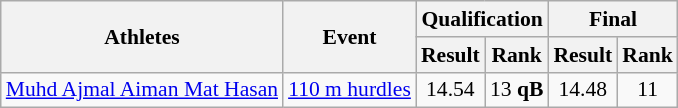<table class="wikitable" border="1" style="font-size:90%">
<tr>
<th rowspan=2>Athletes</th>
<th rowspan=2>Event</th>
<th colspan=2>Qualification</th>
<th colspan=2>Final</th>
</tr>
<tr>
<th>Result</th>
<th>Rank</th>
<th>Result</th>
<th>Rank</th>
</tr>
<tr>
<td><a href='#'>Muhd Ajmal Aiman Mat Hasan</a></td>
<td><a href='#'>110 m hurdles</a></td>
<td align=center>14.54</td>
<td align=center>13 <strong>qB</strong></td>
<td align=center>14.48</td>
<td align=center>11</td>
</tr>
</table>
